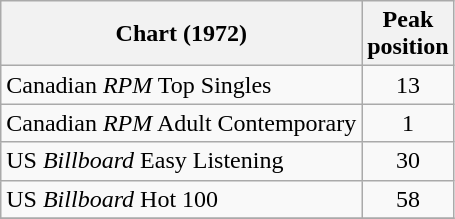<table class="wikitable sortable">
<tr>
<th>Chart (1972)</th>
<th>Peak<br>position</th>
</tr>
<tr>
<td>Canadian <em>RPM</em> Top Singles</td>
<td style="text-align:center;">13</td>
</tr>
<tr>
<td>Canadian <em>RPM</em> Adult Contemporary</td>
<td style="text-align:center;">1</td>
</tr>
<tr>
<td>US <em>Billboard</em> Easy Listening</td>
<td style="text-align:center;">30</td>
</tr>
<tr>
<td>US <em>Billboard</em> Hot 100</td>
<td style="text-align:center;">58</td>
</tr>
<tr>
</tr>
</table>
